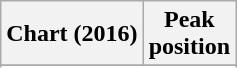<table class="wikitable sortable plainrowheaders" style="text-align:center">
<tr>
<th scope="col">Chart (2016)</th>
<th scope="col">Peak<br> position</th>
</tr>
<tr>
</tr>
<tr>
</tr>
<tr>
</tr>
<tr>
</tr>
<tr>
</tr>
<tr>
</tr>
<tr>
</tr>
<tr>
</tr>
<tr>
</tr>
<tr>
</tr>
<tr>
</tr>
<tr>
</tr>
<tr>
</tr>
<tr>
</tr>
<tr>
</tr>
<tr>
</tr>
<tr>
</tr>
<tr>
</tr>
</table>
